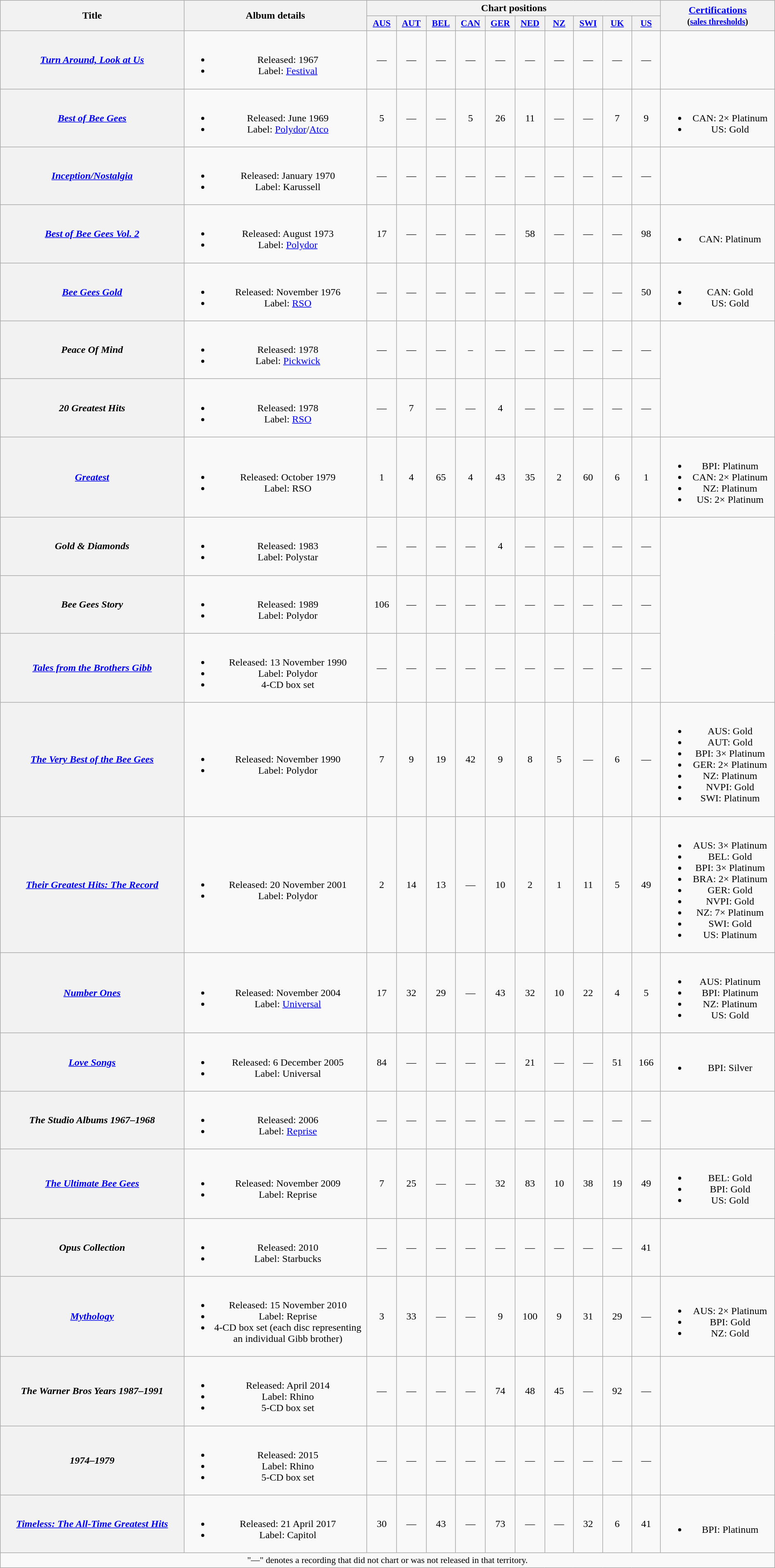<table class="wikitable plainrowheaders" style="text-align:center;">
<tr>
<th scope="col" rowspan="2" style="width:20em;">Title</th>
<th scope="col" rowspan="2" style="width:20em;">Album details</th>
<th scope="col" colspan="10">Chart positions</th>
<th rowspan="2" style="width:12em;"><a href='#'>Certifications</a><br><small>(<a href='#'>sales thresholds</a>)</small></th>
</tr>
<tr>
<th scope="col" style="width:3em;font-size:90%;"><a href='#'>AUS</a><br></th>
<th scope="col" style="width:3em;font-size:90%;"><a href='#'>AUT</a><br></th>
<th scope="col" style="width:3em;font-size:90%;"><a href='#'>BEL</a><br></th>
<th scope="col" style="width:3em;font-size:90%;"><a href='#'>CAN</a><br></th>
<th scope="col" style="width:3em;font-size:90%;"><a href='#'>GER</a><br></th>
<th scope="col" style="width:3em;font-size:90%;"><a href='#'>NED</a><br></th>
<th scope="col" style="width:3em;font-size:90%;"><a href='#'>NZ</a><br></th>
<th scope="col" style="width:3em;font-size:90%;"><a href='#'>SWI</a><br></th>
<th scope="col" style="width:3em;font-size:90%;"><a href='#'>UK</a><br></th>
<th scope="col" style="width:3em;font-size:90%;"><a href='#'>US</a><br></th>
</tr>
<tr>
<th scope="row"><em><a href='#'>Turn Around, Look at Us</a></em></th>
<td><br><ul><li>Released: 1967</li><li>Label: <a href='#'>Festival</a></li></ul></td>
<td>—</td>
<td>—</td>
<td>—</td>
<td>—</td>
<td>—</td>
<td>—</td>
<td>—</td>
<td>—</td>
<td>—</td>
<td>—</td>
</tr>
<tr>
<th scope="row"><em><a href='#'>Best of Bee Gees</a></em></th>
<td><br><ul><li>Released: June 1969</li><li>Label: <a href='#'>Polydor</a>/<a href='#'>Atco</a></li></ul></td>
<td>5</td>
<td>—</td>
<td>—</td>
<td>5</td>
<td>26</td>
<td>11</td>
<td>—</td>
<td>—</td>
<td>7</td>
<td>9</td>
<td><br><ul><li>CAN: 2× Platinum</li><li>US: Gold</li></ul></td>
</tr>
<tr>
<th scope="row"><em><a href='#'>Inception/Nostalgia</a></em></th>
<td><br><ul><li>Released: January 1970</li><li>Label: Karussell</li></ul></td>
<td>—</td>
<td>—</td>
<td>—</td>
<td>—</td>
<td>—</td>
<td>—</td>
<td>—</td>
<td>—</td>
<td>—</td>
<td>—</td>
<td></td>
</tr>
<tr>
<th scope="row"><em><a href='#'>Best of Bee Gees Vol. 2</a></em></th>
<td><br><ul><li>Released: August 1973</li><li>Label: <a href='#'>Polydor</a></li></ul></td>
<td>17</td>
<td>—</td>
<td>—</td>
<td>—</td>
<td>—</td>
<td>58</td>
<td>—</td>
<td>—</td>
<td>—</td>
<td>98</td>
<td><br><ul><li>CAN: Platinum</li></ul></td>
</tr>
<tr>
<th scope="row"><em><a href='#'>Bee Gees Gold</a></em></th>
<td><br><ul><li>Released: November 1976</li><li>Label: <a href='#'>RSO</a></li></ul></td>
<td>—</td>
<td>—</td>
<td>—</td>
<td>—</td>
<td>—</td>
<td>—</td>
<td>—</td>
<td>—</td>
<td>—</td>
<td>50</td>
<td><br><ul><li>CAN: Gold</li><li>US: Gold</li></ul></td>
</tr>
<tr>
<th scope="row"><em>Peace Of Mind</em></th>
<td><br><ul><li>Released: 1978</li><li>Label: <a href='#'>Pickwick</a></li></ul></td>
<td>—</td>
<td>—</td>
<td>—</td>
<td>–</td>
<td>—</td>
<td>—</td>
<td>—</td>
<td>—</td>
<td>—</td>
<td>—</td>
</tr>
<tr>
<th scope="row"><em>20 Greatest Hits</em></th>
<td><br><ul><li>Released: 1978</li><li>Label: <a href='#'>RSO</a></li></ul></td>
<td>—</td>
<td>7</td>
<td>—</td>
<td>—</td>
<td>4</td>
<td>—</td>
<td>—</td>
<td>—</td>
<td>—</td>
<td>—</td>
</tr>
<tr>
<th scope="row"><em><a href='#'>Greatest</a></em></th>
<td><br><ul><li>Released: October 1979</li><li>Label: RSO</li></ul></td>
<td>1</td>
<td>4</td>
<td>65</td>
<td>4</td>
<td>43</td>
<td>35</td>
<td>2</td>
<td>60</td>
<td>6</td>
<td>1</td>
<td><br><ul><li>BPI: Platinum</li><li>CAN: 2× Platinum</li><li>NZ: Platinum</li><li>US: 2× Platinum</li></ul></td>
</tr>
<tr>
<th scope="row"><em>Gold & Diamonds</em></th>
<td><br><ul><li>Released: 1983</li><li>Label: Polystar</li></ul></td>
<td>—</td>
<td>—</td>
<td>—</td>
<td>—</td>
<td>4</td>
<td>—</td>
<td>—</td>
<td>—</td>
<td>—</td>
<td>—</td>
</tr>
<tr>
<th scope="row"><em>Bee Gees Story</em></th>
<td><br><ul><li>Released: 1989</li><li>Label: Polydor</li></ul></td>
<td>106</td>
<td>—</td>
<td>—</td>
<td>—</td>
<td>—</td>
<td>—</td>
<td>—</td>
<td>—</td>
<td>—</td>
<td>—</td>
</tr>
<tr>
<th scope="row"><em><a href='#'>Tales from the Brothers Gibb</a></em></th>
<td><br><ul><li>Released: 13 November 1990</li><li>Label: Polydor</li><li>4-CD box set</li></ul></td>
<td>—</td>
<td>—</td>
<td>—</td>
<td>—</td>
<td>—</td>
<td>—</td>
<td>—</td>
<td>—</td>
<td>—</td>
<td>—</td>
</tr>
<tr>
<th scope="row"><em><a href='#'>The Very Best of the Bee Gees</a></em></th>
<td><br><ul><li>Released: November 1990</li><li>Label: Polydor</li></ul></td>
<td>7</td>
<td>9</td>
<td>19</td>
<td>42</td>
<td>9</td>
<td>8</td>
<td>5</td>
<td>—</td>
<td>6</td>
<td>—</td>
<td><br><ul><li>AUS: Gold</li><li>AUT: Gold</li><li>BPI: 3× Platinum</li><li>GER: 2× Platinum</li><li>NZ: Platinum</li><li>NVPI: Gold</li><li>SWI: Platinum</li></ul></td>
</tr>
<tr>
<th scope="row"><em><a href='#'>Their Greatest Hits: The Record</a></em></th>
<td><br><ul><li>Released: 20 November 2001</li><li>Label: Polydor</li></ul></td>
<td>2</td>
<td>14</td>
<td>13</td>
<td>—</td>
<td>10</td>
<td>2</td>
<td>1</td>
<td>11</td>
<td>5</td>
<td>49</td>
<td><br><ul><li>AUS: 3× Platinum</li><li>BEL: Gold</li><li>BPI: 3× Platinum</li><li>BRA: 2× Platinum</li><li>GER: Gold</li><li>NVPI: Gold</li><li>NZ: 7× Platinum</li><li>SWI: Gold</li><li>US: Platinum</li></ul></td>
</tr>
<tr>
<th scope="row"><em><a href='#'>Number Ones</a></em></th>
<td><br><ul><li>Released: November 2004</li><li>Label: <a href='#'>Universal</a></li></ul></td>
<td>17</td>
<td>32</td>
<td>29</td>
<td>—</td>
<td>43</td>
<td>32</td>
<td>10</td>
<td>22</td>
<td>4</td>
<td>5</td>
<td><br><ul><li>AUS: Platinum</li><li>BPI: Platinum</li><li>NZ: Platinum</li><li>US: Gold</li></ul></td>
</tr>
<tr>
<th scope="row"><em><a href='#'>Love Songs</a></em></th>
<td><br><ul><li>Released: 6 December 2005</li><li>Label: Universal</li></ul></td>
<td>84</td>
<td>—</td>
<td>—</td>
<td>—</td>
<td>—</td>
<td>21</td>
<td>—</td>
<td>—</td>
<td>51</td>
<td>166</td>
<td><br><ul><li>BPI: Silver</li></ul></td>
</tr>
<tr>
<th scope="row"><em>The Studio Albums 1967–1968</em></th>
<td><br><ul><li>Released: 2006</li><li>Label: <a href='#'>Reprise</a></li></ul></td>
<td>—</td>
<td>—</td>
<td>—</td>
<td>—</td>
<td>—</td>
<td>—</td>
<td>—</td>
<td>—</td>
<td>—</td>
<td>—</td>
<td></td>
</tr>
<tr>
<th scope="row"><em><a href='#'>The Ultimate Bee Gees</a></em></th>
<td><br><ul><li>Released: November 2009</li><li>Label: Reprise</li></ul></td>
<td>7</td>
<td>25</td>
<td>—</td>
<td>—</td>
<td>32</td>
<td>83</td>
<td>10</td>
<td>38</td>
<td>19</td>
<td>49</td>
<td><br><ul><li>BEL: Gold</li><li>BPI: Gold</li><li>US: Gold</li></ul></td>
</tr>
<tr>
<th scope="row"><em>Opus Collection</em></th>
<td><br><ul><li>Released: 2010</li><li>Label: Starbucks</li></ul></td>
<td>—</td>
<td>—</td>
<td>—</td>
<td>—</td>
<td>—</td>
<td>—</td>
<td>—</td>
<td>—</td>
<td>—</td>
<td>41</td>
<td></td>
</tr>
<tr>
<th scope="row"><em><a href='#'>Mythology</a></em></th>
<td><br><ul><li>Released: 15 November 2010</li><li>Label: Reprise</li><li>4-CD box set (each disc representing an individual Gibb brother)</li></ul></td>
<td>3</td>
<td>33</td>
<td>—</td>
<td>—</td>
<td>9</td>
<td>100</td>
<td>9</td>
<td>31</td>
<td>29</td>
<td>—</td>
<td><br><ul><li>AUS: 2× Platinum</li><li>BPI: Gold</li><li>NZ: Gold</li></ul></td>
</tr>
<tr>
<th scope="row"><em>The Warner Bros Years 1987–1991</em></th>
<td><br><ul><li>Released: April 2014</li><li>Label: Rhino</li><li>5-CD box set</li></ul></td>
<td>—</td>
<td>—</td>
<td>—</td>
<td>—</td>
<td>74</td>
<td>48</td>
<td>45</td>
<td>—</td>
<td>92</td>
<td>—</td>
<td></td>
</tr>
<tr>
<th scope="row"><em>1974–1979</em></th>
<td><br><ul><li>Released: 2015</li><li>Label: Rhino</li><li>5-CD box set</li></ul></td>
<td>—</td>
<td>—</td>
<td>—</td>
<td>—</td>
<td>—</td>
<td>—</td>
<td>—</td>
<td>—</td>
<td>—</td>
<td>—</td>
<td></td>
</tr>
<tr>
<th scope="row"><em><a href='#'>Timeless: The All-Time Greatest Hits</a></em></th>
<td><br><ul><li>Released: 21 April 2017</li><li>Label: Capitol</li></ul></td>
<td>30<br></td>
<td>—</td>
<td>43</td>
<td>—</td>
<td>73</td>
<td>—</td>
<td>—</td>
<td>32</td>
<td>6</td>
<td>41</td>
<td><br><ul><li>BPI: Platinum</li></ul></td>
</tr>
<tr>
<td colspan="20" style="font-size:90%">"—" denotes a recording that did not chart or was not released in that territory.</td>
</tr>
</table>
